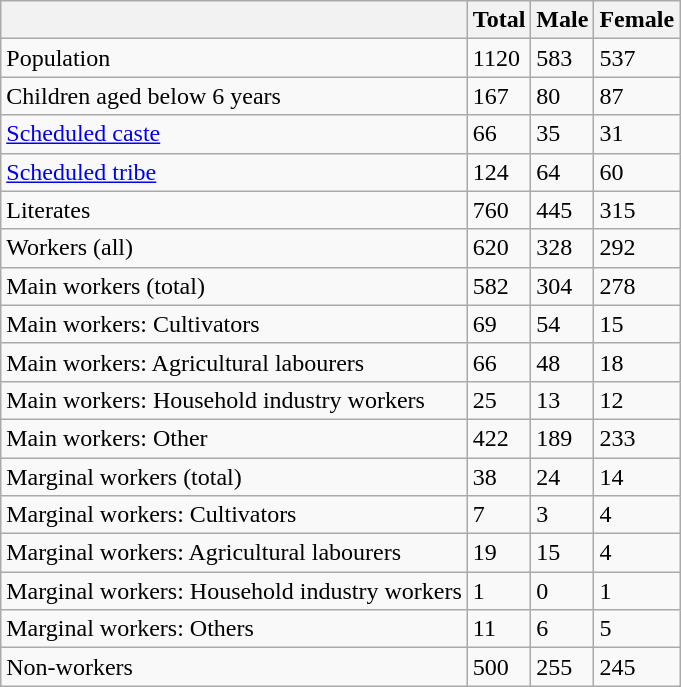<table class="wikitable sortable">
<tr>
<th></th>
<th>Total</th>
<th>Male</th>
<th>Female</th>
</tr>
<tr>
<td>Population</td>
<td>1120</td>
<td>583</td>
<td>537</td>
</tr>
<tr>
<td>Children aged below 6 years</td>
<td>167</td>
<td>80</td>
<td>87</td>
</tr>
<tr>
<td><a href='#'>Scheduled caste</a></td>
<td>66</td>
<td>35</td>
<td>31</td>
</tr>
<tr>
<td><a href='#'>Scheduled tribe</a></td>
<td>124</td>
<td>64</td>
<td>60</td>
</tr>
<tr>
<td>Literates</td>
<td>760</td>
<td>445</td>
<td>315</td>
</tr>
<tr>
<td>Workers (all)</td>
<td>620</td>
<td>328</td>
<td>292</td>
</tr>
<tr>
<td>Main workers (total)</td>
<td>582</td>
<td>304</td>
<td>278</td>
</tr>
<tr>
<td>Main workers: Cultivators</td>
<td>69</td>
<td>54</td>
<td>15</td>
</tr>
<tr>
<td>Main workers: Agricultural labourers</td>
<td>66</td>
<td>48</td>
<td>18</td>
</tr>
<tr>
<td>Main workers: Household industry workers</td>
<td>25</td>
<td>13</td>
<td>12</td>
</tr>
<tr>
<td>Main workers: Other</td>
<td>422</td>
<td>189</td>
<td>233</td>
</tr>
<tr>
<td>Marginal workers (total)</td>
<td>38</td>
<td>24</td>
<td>14</td>
</tr>
<tr>
<td>Marginal workers: Cultivators</td>
<td>7</td>
<td>3</td>
<td>4</td>
</tr>
<tr>
<td>Marginal workers: Agricultural labourers</td>
<td>19</td>
<td>15</td>
<td>4</td>
</tr>
<tr>
<td>Marginal workers: Household industry workers</td>
<td>1</td>
<td>0</td>
<td>1</td>
</tr>
<tr>
<td>Marginal workers: Others</td>
<td>11</td>
<td>6</td>
<td>5</td>
</tr>
<tr>
<td>Non-workers</td>
<td>500</td>
<td>255</td>
<td>245</td>
</tr>
</table>
